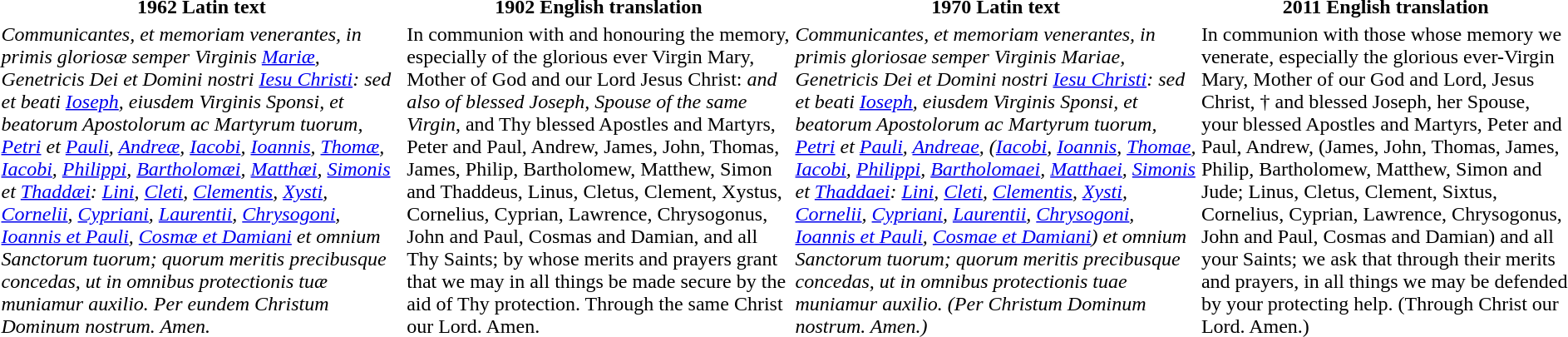<table>
<tr>
<th>1962 Latin text</th>
<th>1902 English translation</th>
<th>1970 Latin text</th>
<th>2011 English translation</th>
</tr>
<tr>
<td><em>Communicantes, et memoriam venerantes, in primis gloriosæ semper Virginis <a href='#'>Mariæ</a>, Genetricis Dei et Domini nostri <a href='#'>Iesu Christi</a>: sed et beati <a href='#'>Ioseph</a>, eiusdem Virginis Sponsi, et beatorum Apostolorum ac Martyrum tuorum, <a href='#'>Petri</a> et <a href='#'>Pauli</a>, <a href='#'>Andreæ</a>, <a href='#'>Iacobi</a>, <a href='#'>Ioannis</a>, <a href='#'>Thomæ</a>, <a href='#'>Iacobi</a>, <a href='#'>Philippi</a>, <a href='#'>Bartholomæi</a>, <a href='#'>Matthæi</a>, <a href='#'>Simonis</a> et <a href='#'>Thaddæi</a>: <a href='#'>Lini</a>, <a href='#'>Cleti</a>, <a href='#'>Clementis</a>, <a href='#'>Xysti</a>, <a href='#'>Cornelii</a>, <a href='#'>Cypriani</a>, <a href='#'>Laurentii</a>, <a href='#'>Chrysogoni</a>, <a href='#'>Ioannis et Pauli</a>, <a href='#'>Cosmæ et Damiani</a> et omnium Sanctorum tuorum; quorum meritis precibusque concedas, ut in omnibus protectionis tuæ muniamur auxilio. Per eundem Christum Dominum nostrum. Amen.</em></td>
<td>In communion with and honouring the memory, especially of the glorious ever Virgin Mary, Mother of God and our Lord Jesus Christ: <em>and also of blessed Joseph, Spouse of the same Virgin</em>, and Thy blessed Apostles and Martyrs, Peter and Paul,  Andrew, James, John, Thomas, James, Philip, Bartholomew, Matthew, Simon and Thaddeus, Linus, Cletus, Clement, Xystus, Cornelius,  Cyprian, Lawrence, Chrysogonus, John and Paul, Cosmas and Damian, and all Thy Saints; by whose merits and prayers grant that we may in all things be made secure by the aid of Thy protection.  Through the same Christ our Lord.  Amen.</td>
<td><em>Communicantes, et memoriam venerantes, in primis gloriosae semper Virginis Mariae, Genetricis Dei et Domini nostri <a href='#'>Iesu Christi</a>: sed et beati <a href='#'>Ioseph</a>, eiusdem Virginis Sponsi, et beatorum Apostolorum ac Martyrum tuorum, <a href='#'>Petri</a> et <a href='#'>Pauli</a>, <a href='#'>Andreae</a>, (<a href='#'>Iacobi</a>, <a href='#'>Ioannis</a>, <a href='#'>Thomae</a>, <a href='#'>Iacobi</a>, <a href='#'>Philippi</a>, <a href='#'>Bartholomaei</a>, <a href='#'>Matthaei</a>, <a href='#'>Simonis</a> et <a href='#'>Thaddaei</a>: <a href='#'>Lini</a>, <a href='#'>Cleti</a>, <a href='#'>Clementis</a>, <a href='#'>Xysti</a>, <a href='#'>Cornelii</a>, <a href='#'>Cypriani</a>, <a href='#'>Laurentii</a>, <a href='#'>Chrysogoni</a>, <a href='#'>Ioannis et Pauli</a>, <a href='#'>Cosmae et Damiani</a>) et omnium Sanctorum tuorum; quorum meritis precibusque concedas, ut in omnibus protectionis tuae muniamur auxilio. (Per Christum Dominum nostrum. Amen.)</em></td>
<td>In communion with those whose memory we venerate, especially the glorious ever-Virgin Mary, Mother of our God and Lord, Jesus Christ, † and blessed Joseph, her Spouse, your blessed Apostles and Martyrs, Peter and Paul, Andrew, (James, John, Thomas, James, Philip, Bartholomew, Matthew, Simon and Jude; Linus, Cletus, Clement, Sixtus, Cornelius, Cyprian, Lawrence, Chrysogonus, John and Paul, Cosmas and Damian) and all your Saints; we ask that through their merits and prayers, in all things we may be defended by your protecting help. (Through Christ our Lord. Amen.)</td>
</tr>
</table>
